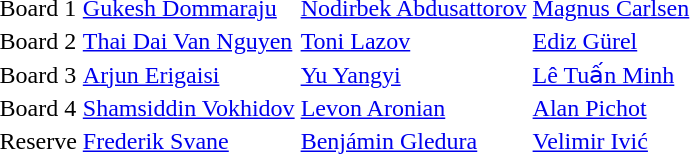<table>
<tr>
<td>Board 1</td>
<td><a href='#'>Gukesh Dommaraju</a><br></td>
<td><a href='#'>Nodirbek Abdusattorov</a><br></td>
<td><a href='#'>Magnus Carlsen</a><br></td>
</tr>
<tr>
<td>Board 2</td>
<td><a href='#'>Thai Dai Van Nguyen</a><br></td>
<td><a href='#'>Toni Lazov</a><br></td>
<td><a href='#'>Ediz Gürel</a><br></td>
</tr>
<tr>
<td>Board 3</td>
<td><a href='#'>Arjun Erigaisi</a><br></td>
<td><a href='#'>Yu Yangyi</a><br></td>
<td><a href='#'>Lê Tuấn Minh</a><br></td>
</tr>
<tr>
<td>Board 4</td>
<td><a href='#'>Shamsiddin Vokhidov</a><br></td>
<td><a href='#'>Levon Aronian</a><br></td>
<td><a href='#'>Alan Pichot</a><br></td>
</tr>
<tr>
<td>Reserve</td>
<td><a href='#'>Frederik Svane</a><br></td>
<td><a href='#'>Benjámin Gledura</a><br></td>
<td><a href='#'>Velimir Ivić</a><br></td>
</tr>
</table>
